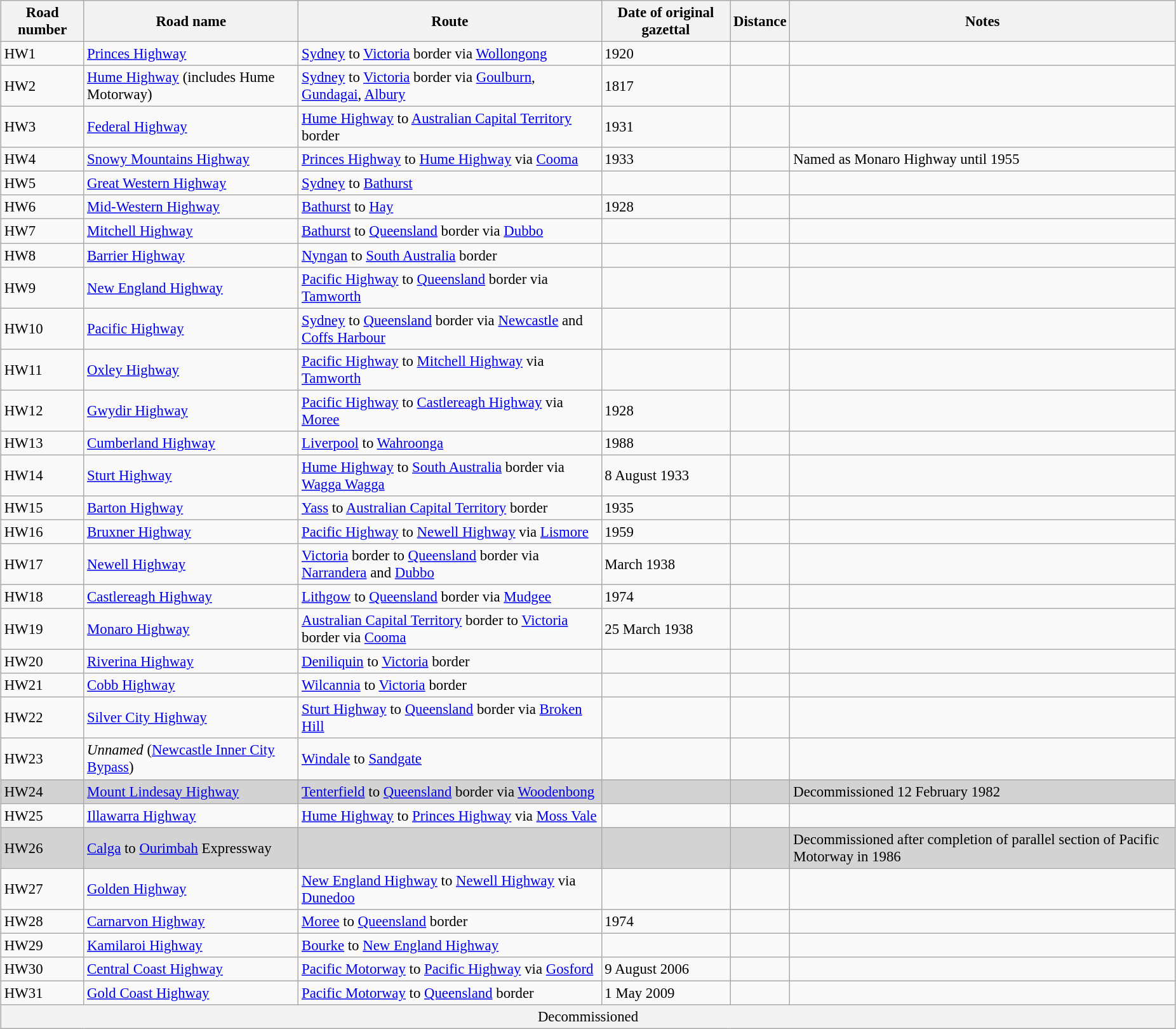<table style="margin-left:1em; margin-bottom:1em; color:black; font-size:95%;" class="wikitable">
<tr style="text-align:center;">
<th>Road number</th>
<th>Road name</th>
<th>Route</th>
<th>Date of original gazettal</th>
<th>Distance</th>
<th>Notes</th>
</tr>
<tr>
<td>HW1</td>
<td><a href='#'>Princes Highway</a></td>
<td><a href='#'>Sydney</a> to <a href='#'>Victoria</a> border via <a href='#'>Wollongong</a></td>
<td>1920</td>
<td></td>
<td></td>
</tr>
<tr>
<td>HW2</td>
<td><a href='#'>Hume Highway</a> (includes Hume Motorway)</td>
<td><a href='#'>Sydney</a> to <a href='#'>Victoria</a> border via <a href='#'>Goulburn</a>, <a href='#'>Gundagai</a>, <a href='#'>Albury</a></td>
<td>1817</td>
<td></td>
<td></td>
</tr>
<tr>
<td>HW3</td>
<td><a href='#'>Federal Highway</a></td>
<td><a href='#'>Hume Highway</a> to <a href='#'>Australian Capital Territory</a> border</td>
<td>1931</td>
<td></td>
<td></td>
</tr>
<tr>
<td>HW4</td>
<td><a href='#'>Snowy Mountains Highway</a></td>
<td><a href='#'>Princes Highway</a> to <a href='#'>Hume Highway</a> via <a href='#'>Cooma</a></td>
<td>1933</td>
<td></td>
<td>Named as Monaro Highway until 1955</td>
</tr>
<tr>
<td>HW5</td>
<td><a href='#'>Great Western Highway</a></td>
<td><a href='#'>Sydney</a> to <a href='#'>Bathurst</a></td>
<td></td>
<td></td>
<td></td>
</tr>
<tr>
<td>HW6</td>
<td><a href='#'>Mid-Western Highway</a></td>
<td><a href='#'>Bathurst</a> to <a href='#'>Hay</a></td>
<td>1928</td>
<td></td>
<td></td>
</tr>
<tr>
<td>HW7</td>
<td><a href='#'>Mitchell Highway</a></td>
<td><a href='#'>Bathurst</a> to <a href='#'>Queensland</a> border via <a href='#'>Dubbo</a></td>
<td></td>
<td></td>
<td></td>
</tr>
<tr>
<td>HW8</td>
<td><a href='#'>Barrier Highway</a></td>
<td><a href='#'>Nyngan</a> to <a href='#'>South Australia</a> border</td>
<td></td>
<td></td>
<td></td>
</tr>
<tr>
<td>HW9</td>
<td><a href='#'>New England Highway</a></td>
<td><a href='#'>Pacific Highway</a> to <a href='#'>Queensland</a> border via <a href='#'>Tamworth</a></td>
<td></td>
<td></td>
<td></td>
</tr>
<tr>
<td>HW10</td>
<td><a href='#'>Pacific Highway</a></td>
<td><a href='#'>Sydney</a> to <a href='#'>Queensland</a> border via <a href='#'>Newcastle</a> and <a href='#'>Coffs Harbour</a></td>
<td></td>
<td></td>
<td></td>
</tr>
<tr>
<td>HW11</td>
<td><a href='#'>Oxley Highway</a></td>
<td><a href='#'>Pacific Highway</a> to <a href='#'>Mitchell Highway</a> via <a href='#'>Tamworth</a></td>
<td></td>
<td></td>
<td></td>
</tr>
<tr>
<td>HW12</td>
<td><a href='#'>Gwydir Highway</a></td>
<td><a href='#'>Pacific Highway</a> to <a href='#'>Castlereagh Highway</a> via <a href='#'>Moree</a></td>
<td>1928</td>
<td></td>
<td></td>
</tr>
<tr>
<td>HW13</td>
<td><a href='#'>Cumberland Highway</a></td>
<td><a href='#'>Liverpool</a> to <a href='#'>Wahroonga</a></td>
<td>1988</td>
<td></td>
<td></td>
</tr>
<tr>
<td>HW14</td>
<td><a href='#'>Sturt Highway</a></td>
<td><a href='#'>Hume Highway</a> to <a href='#'>South Australia</a> border via <a href='#'>Wagga Wagga</a></td>
<td>8 August 1933</td>
<td></td>
<td></td>
</tr>
<tr>
<td>HW15</td>
<td><a href='#'>Barton Highway</a></td>
<td><a href='#'>Yass</a> to <a href='#'>Australian Capital Territory</a> border</td>
<td>1935</td>
<td></td>
<td></td>
</tr>
<tr>
<td>HW16</td>
<td><a href='#'>Bruxner Highway</a></td>
<td><a href='#'>Pacific Highway</a> to <a href='#'>Newell Highway</a> via <a href='#'>Lismore</a></td>
<td>1959</td>
<td></td>
<td></td>
</tr>
<tr>
<td>HW17</td>
<td><a href='#'>Newell Highway</a></td>
<td><a href='#'>Victoria</a> border to <a href='#'>Queensland</a> border via <a href='#'>Narrandera</a> and <a href='#'>Dubbo</a></td>
<td>March 1938</td>
<td></td>
<td></td>
</tr>
<tr>
<td>HW18</td>
<td><a href='#'>Castlereagh Highway</a></td>
<td><a href='#'>Lithgow</a> to <a href='#'>Queensland</a> border via <a href='#'>Mudgee</a></td>
<td>1974</td>
<td></td>
<td></td>
</tr>
<tr>
<td>HW19</td>
<td><a href='#'>Monaro Highway</a></td>
<td><a href='#'>Australian Capital Territory</a> border to <a href='#'>Victoria</a> border via <a href='#'>Cooma</a></td>
<td>25 March 1938</td>
<td></td>
<td></td>
</tr>
<tr>
<td>HW20</td>
<td><a href='#'>Riverina Highway</a></td>
<td><a href='#'>Deniliquin</a> to <a href='#'>Victoria</a> border</td>
<td></td>
<td></td>
<td></td>
</tr>
<tr>
<td>HW21</td>
<td><a href='#'>Cobb Highway</a></td>
<td><a href='#'>Wilcannia</a> to <a href='#'>Victoria</a> border</td>
<td></td>
<td></td>
<td></td>
</tr>
<tr>
<td>HW22</td>
<td><a href='#'>Silver City Highway</a></td>
<td><a href='#'>Sturt Highway</a> to <a href='#'>Queensland</a> border via <a href='#'>Broken Hill</a></td>
<td></td>
<td></td>
<td></td>
</tr>
<tr>
<td>HW23</td>
<td><em>Unnamed</em> (<a href='#'>Newcastle Inner City Bypass</a>)</td>
<td><a href='#'>Windale</a> to <a href='#'>Sandgate</a></td>
<td></td>
<td></td>
<td></td>
</tr>
<tr style="background:#d3d3d3;">
<td>HW24</td>
<td><a href='#'>Mount Lindesay Highway</a></td>
<td><a href='#'>Tenterfield</a> to <a href='#'>Queensland</a> border via <a href='#'>Woodenbong</a></td>
<td></td>
<td></td>
<td>Decommissioned 12 February 1982</td>
</tr>
<tr>
<td>HW25</td>
<td><a href='#'>Illawarra Highway</a></td>
<td><a href='#'>Hume Highway</a> to <a href='#'>Princes Highway</a> via <a href='#'>Moss Vale</a></td>
<td></td>
<td></td>
<td></td>
</tr>
<tr style="background:#d3d3d3;">
<td>HW26</td>
<td><a href='#'>Calga</a> to <a href='#'>Ourimbah</a> Expressway</td>
<td></td>
<td></td>
<td></td>
<td>Decommissioned after completion of parallel section of Pacific Motorway in 1986</td>
</tr>
<tr>
<td>HW27</td>
<td><a href='#'>Golden Highway</a></td>
<td><a href='#'>New England Highway</a> to <a href='#'>Newell Highway</a> via <a href='#'>Dunedoo</a></td>
<td></td>
<td></td>
<td></td>
</tr>
<tr>
<td>HW28</td>
<td><a href='#'>Carnarvon Highway</a></td>
<td><a href='#'>Moree</a> to <a href='#'>Queensland</a> border</td>
<td>1974</td>
<td></td>
<td></td>
</tr>
<tr>
<td>HW29</td>
<td><a href='#'>Kamilaroi Highway</a></td>
<td><a href='#'>Bourke</a> to <a href='#'>New England Highway</a></td>
<td></td>
<td></td>
<td></td>
</tr>
<tr>
<td>HW30</td>
<td><a href='#'>Central Coast Highway</a></td>
<td><a href='#'>Pacific Motorway</a> to <a href='#'>Pacific Highway</a> via <a href='#'>Gosford</a></td>
<td>9 August 2006</td>
<td></td>
<td></td>
</tr>
<tr>
<td>HW31</td>
<td><a href='#'>Gold Coast Highway</a></td>
<td><a href='#'>Pacific Motorway</a> to <a href='#'>Queensland</a> border</td>
<td>1 May 2009</td>
<td></td>
<td></td>
</tr>
<tr>
<td colspan=6 class="wikitable" style="text-align: center; background-color:#f2f2f2;"> Decommissioned</td>
</tr>
</table>
